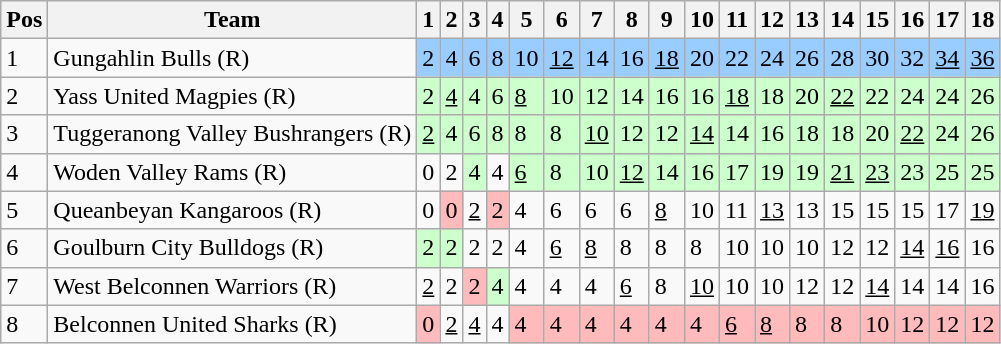<table class="wikitable">
<tr>
<th>Pos</th>
<th>Team</th>
<th>1</th>
<th>2</th>
<th>3</th>
<th>4</th>
<th>5</th>
<th>6</th>
<th>7</th>
<th>8</th>
<th>9</th>
<th>10</th>
<th>11</th>
<th>12</th>
<th>13</th>
<th>14</th>
<th>15</th>
<th>16</th>
<th>17</th>
<th>18</th>
</tr>
<tr>
<td>1</td>
<td> Gungahlin Bulls (R)</td>
<td style="background:#99ccff;">2</td>
<td style="background:#99ccff;">4</td>
<td style="background:#99ccff;">6</td>
<td style="background:#99ccff;">8</td>
<td style="background:#99ccff;">10</td>
<td style="background:#99ccff;"><u>12</u></td>
<td style="background:#99ccff;">14</td>
<td style="background:#99ccff;">16</td>
<td style="background:#99ccff;"><u>18</u></td>
<td style="background:#99ccff;">20</td>
<td style="background:#99ccff;">22</td>
<td style="background:#99ccff;">24</td>
<td style="background:#99ccff;">26</td>
<td style="background:#99ccff;">28</td>
<td style="background:#99ccff;">30</td>
<td style="background:#99ccff;">32</td>
<td style="background:#99ccff;"><u>34</u></td>
<td style="background:#99ccff;"><u>36</u></td>
</tr>
<tr>
<td>2</td>
<td> Yass United Magpies (R)</td>
<td style="background:#ccffcc;">2</td>
<td style="background:#ccffcc;"><u>4</u></td>
<td style="background:#ccffcc;">4</td>
<td style="background:#ccffcc;">6</td>
<td style="background:#ccffcc;"><u>8</u></td>
<td style="background:#ccffcc;">10</td>
<td style="background:#ccffcc;">12</td>
<td style="background:#ccffcc;">14</td>
<td style="background:#ccffcc;">16</td>
<td style="background:#ccffcc;">16</td>
<td style="background:#ccffcc;"><u>18</u></td>
<td style="background:#ccffcc;">18</td>
<td style="background:#ccffcc;">20</td>
<td style="background:#ccffcc;"><u>22</u></td>
<td style="background:#ccffcc;">22</td>
<td style="background:#ccffcc;">24</td>
<td style="background:#ccffcc;">24</td>
<td style="background:#ccffcc;">26</td>
</tr>
<tr>
<td>3</td>
<td> Tuggeranong Valley Bushrangers (R)</td>
<td style="background:#ccffcc;"><u>2</u></td>
<td style="background:#ccffcc;">4</td>
<td style="background:#ccffcc;">6</td>
<td style="background:#ccffcc;">8</td>
<td style="background:#ccffcc;">8</td>
<td style="background:#ccffcc;">8</td>
<td style="background:#ccffcc;"><u>10</u></td>
<td style="background:#ccffcc;">12</td>
<td style="background:#ccffcc;">12</td>
<td style="background:#ccffcc;"><u>14</u></td>
<td style="background:#ccffcc;">14</td>
<td style="background:#ccffcc;">16</td>
<td style="background:#ccffcc;">18</td>
<td style="background:#ccffcc;">18</td>
<td style="background:#ccffcc;">20</td>
<td style="background:#ccffcc;"><u>22</u></td>
<td style="background:#ccffcc;">24</td>
<td style="background:#ccffcc;">26</td>
</tr>
<tr>
<td>4</td>
<td> Woden Valley Rams (R)</td>
<td>0</td>
<td>2</td>
<td style="background:#ccffcc;">4</td>
<td>4</td>
<td style="background:#ccffcc;"><u>6</u></td>
<td style="background:#ccffcc;">8</td>
<td style="background:#ccffcc;">10</td>
<td style="background:#ccffcc;"><u>12</u></td>
<td style="background:#ccffcc;">14</td>
<td style="background:#ccffcc;">16</td>
<td style="background:#ccffcc;">17</td>
<td style="background:#ccffcc;">19</td>
<td style="background:#ccffcc;">19</td>
<td style="background:#ccffcc;"><u>21</u></td>
<td style="background:#ccffcc;"><u>23</u></td>
<td style="background:#ccffcc;">23</td>
<td style="background:#ccffcc;">25</td>
<td style="background:#ccffcc;">25</td>
</tr>
<tr>
<td>5</td>
<td> Queanbeyan Kangaroos (R)</td>
<td>0</td>
<td style="background:#ffbbbb;">0</td>
<td><u>2</u></td>
<td style="background:#ffbbbb;">2</td>
<td>4</td>
<td>6</td>
<td>6</td>
<td>6</td>
<td><u>8</u></td>
<td>10</td>
<td>11</td>
<td><u>13</u></td>
<td>13</td>
<td>15</td>
<td>15</td>
<td>15</td>
<td>17</td>
<td><u>19</u></td>
</tr>
<tr>
<td>6</td>
<td> Goulburn City Bulldogs (R)</td>
<td style="background:#ccffcc;">2</td>
<td style="background:#ccffcc;">2</td>
<td>2</td>
<td>2</td>
<td>4</td>
<td><u>6</u></td>
<td><u>8</u></td>
<td>8</td>
<td>8</td>
<td>8</td>
<td>10</td>
<td>10</td>
<td>10</td>
<td>12</td>
<td>12</td>
<td><u>14</u></td>
<td><u>16</u></td>
<td>16</td>
</tr>
<tr>
<td>7</td>
<td> West Belconnen Warriors (R)</td>
<td><u>2</u></td>
<td>2</td>
<td style="background:#ffbbbb;">2</td>
<td style="background:#ccffcc;">4</td>
<td>4</td>
<td>4</td>
<td>4</td>
<td><u>6</u></td>
<td>8</td>
<td><u>10</u></td>
<td>10</td>
<td>10</td>
<td>12</td>
<td>12</td>
<td><u>14</u></td>
<td>14</td>
<td>14</td>
<td>16</td>
</tr>
<tr>
<td>8</td>
<td> Belconnen United Sharks (R)</td>
<td style="background:#ffbbbb;">0</td>
<td><u>2</u></td>
<td><u>4</u></td>
<td>4</td>
<td style="background:#ffbbbb;">4</td>
<td style="background:#ffbbbb;">4</td>
<td style="background:#ffbbbb;">4</td>
<td style="background:#ffbbbb;">4</td>
<td style="background:#ffbbbb;">4</td>
<td style="background:#ffbbbb;">4</td>
<td style="background:#ffbbbb;"><u>6</u></td>
<td style="background:#ffbbbb;"><u>8</u></td>
<td style="background:#ffbbbb;">8</td>
<td style="background:#ffbbbb;">8</td>
<td style="background:#ffbbbb;">10</td>
<td style="background:#ffbbbb;">12</td>
<td style="background:#ffbbbb;">12</td>
<td style="background:#ffbbbb;">12</td>
</tr>
</table>
